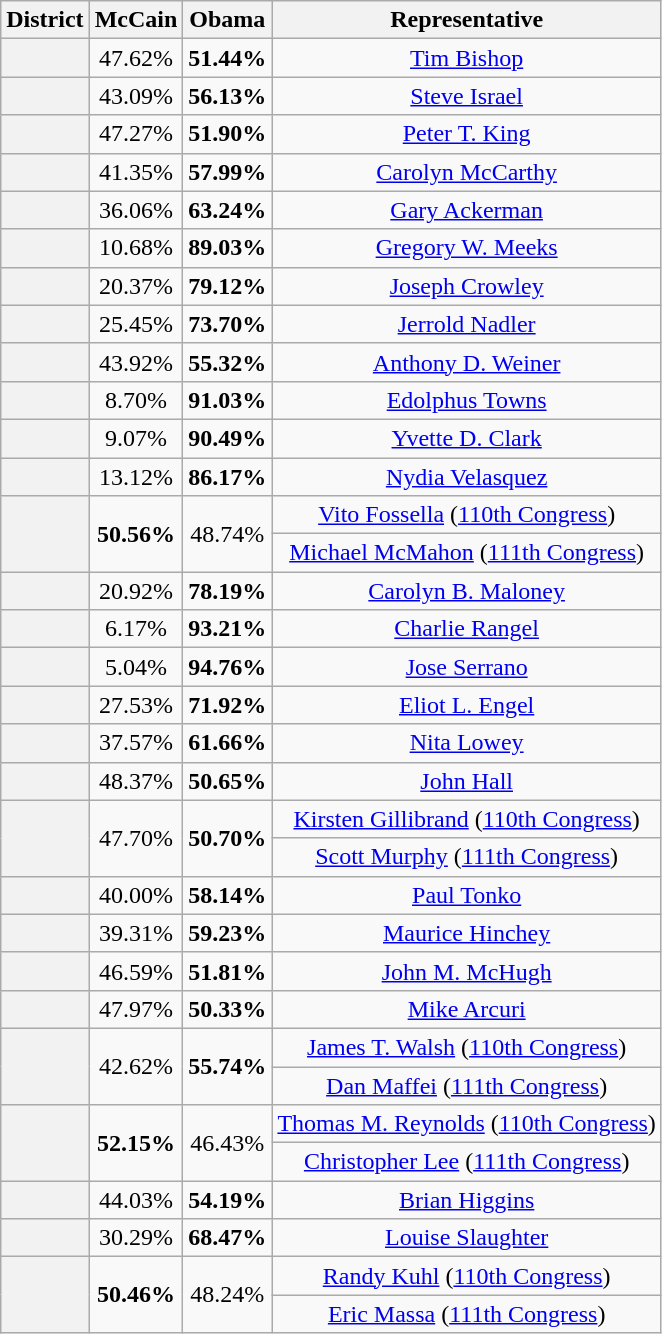<table class=wikitable style="text-align:center">
<tr>
<th>District</th>
<th>McCain</th>
<th>Obama</th>
<th>Representative</th>
</tr>
<tr>
<th></th>
<td>47.62%</td>
<td><strong>51.44%</strong></td>
<td><a href='#'>Tim Bishop</a></td>
</tr>
<tr>
<th></th>
<td>43.09%</td>
<td><strong>56.13%</strong></td>
<td><a href='#'>Steve Israel</a></td>
</tr>
<tr>
<th></th>
<td>47.27%</td>
<td><strong>51.90%</strong></td>
<td><a href='#'>Peter T. King</a></td>
</tr>
<tr>
<th></th>
<td>41.35%</td>
<td><strong>57.99%</strong></td>
<td><a href='#'>Carolyn McCarthy</a></td>
</tr>
<tr>
<th></th>
<td>36.06%</td>
<td><strong>63.24%</strong></td>
<td><a href='#'>Gary Ackerman</a></td>
</tr>
<tr>
<th></th>
<td>10.68%</td>
<td><strong>89.03%</strong></td>
<td><a href='#'>Gregory W. Meeks</a></td>
</tr>
<tr>
<th></th>
<td>20.37%</td>
<td><strong>79.12%</strong></td>
<td><a href='#'>Joseph Crowley</a></td>
</tr>
<tr>
<th></th>
<td>25.45%</td>
<td><strong>73.70%</strong></td>
<td><a href='#'>Jerrold Nadler</a></td>
</tr>
<tr>
<th></th>
<td>43.92%</td>
<td><strong>55.32%</strong></td>
<td><a href='#'>Anthony D. Weiner</a></td>
</tr>
<tr>
<th></th>
<td>8.70%</td>
<td><strong>91.03%</strong></td>
<td><a href='#'>Edolphus Towns</a></td>
</tr>
<tr>
<th></th>
<td>9.07%</td>
<td><strong>90.49%</strong></td>
<td><a href='#'>Yvette D. Clark</a></td>
</tr>
<tr>
<th></th>
<td>13.12%</td>
<td><strong>86.17%</strong></td>
<td><a href='#'>Nydia Velasquez</a></td>
</tr>
<tr>
<th rowspan=2 ></th>
<td rowspan=2><strong>50.56%</strong></td>
<td rowspan=2>48.74%</td>
<td><a href='#'>Vito Fossella</a> (<a href='#'>110th Congress</a>)</td>
</tr>
<tr>
<td><a href='#'>Michael McMahon</a> (<a href='#'>111th Congress</a>)</td>
</tr>
<tr>
<th></th>
<td>20.92%</td>
<td><strong>78.19%</strong></td>
<td><a href='#'>Carolyn B. Maloney</a></td>
</tr>
<tr>
<th></th>
<td>6.17%</td>
<td><strong>93.21%</strong></td>
<td><a href='#'>Charlie Rangel</a></td>
</tr>
<tr>
<th></th>
<td>5.04%</td>
<td><strong>94.76%</strong></td>
<td><a href='#'>Jose Serrano</a></td>
</tr>
<tr>
<th></th>
<td>27.53%</td>
<td><strong>71.92%</strong></td>
<td><a href='#'>Eliot L. Engel</a></td>
</tr>
<tr>
<th></th>
<td>37.57%</td>
<td><strong>61.66%</strong></td>
<td><a href='#'>Nita Lowey</a></td>
</tr>
<tr>
<th></th>
<td>48.37%</td>
<td><strong>50.65%</strong></td>
<td><a href='#'>John Hall</a></td>
</tr>
<tr>
<th rowspan=2 ></th>
<td rowspan=2>47.70%</td>
<td rowspan=2><strong>50.70%</strong></td>
<td><a href='#'>Kirsten Gillibrand</a> (<a href='#'>110th Congress</a>)</td>
</tr>
<tr>
<td><a href='#'>Scott Murphy</a> (<a href='#'>111th Congress</a>)</td>
</tr>
<tr>
<th></th>
<td>40.00%</td>
<td><strong>58.14%</strong></td>
<td><a href='#'>Paul Tonko</a></td>
</tr>
<tr>
<th></th>
<td>39.31%</td>
<td><strong>59.23%</strong></td>
<td><a href='#'>Maurice Hinchey</a></td>
</tr>
<tr>
<th></th>
<td>46.59%</td>
<td><strong>51.81%</strong></td>
<td><a href='#'>John M. McHugh</a></td>
</tr>
<tr>
<th></th>
<td>47.97%</td>
<td><strong>50.33%</strong></td>
<td><a href='#'>Mike Arcuri</a></td>
</tr>
<tr>
<th rowspan=2 ></th>
<td rowspan=2>42.62%</td>
<td rowspan=2><strong>55.74%</strong></td>
<td><a href='#'>James T. Walsh</a> (<a href='#'>110th Congress</a>)</td>
</tr>
<tr>
<td><a href='#'>Dan Maffei</a> (<a href='#'>111th Congress</a>)</td>
</tr>
<tr>
<th rowspan=2 ></th>
<td rowspan=2><strong>52.15%</strong></td>
<td rowspan=2>46.43%</td>
<td><a href='#'>Thomas M. Reynolds</a> (<a href='#'>110th Congress</a>)</td>
</tr>
<tr>
<td><a href='#'>Christopher Lee</a> (<a href='#'>111th Congress</a>)</td>
</tr>
<tr>
<th></th>
<td>44.03%</td>
<td><strong>54.19%</strong></td>
<td><a href='#'>Brian Higgins</a></td>
</tr>
<tr>
<th></th>
<td>30.29%</td>
<td><strong>68.47%</strong></td>
<td><a href='#'>Louise Slaughter</a></td>
</tr>
<tr>
<th rowspan=2 ></th>
<td rowspan=2><strong>50.46%</strong></td>
<td rowspan=2>48.24%</td>
<td><a href='#'>Randy Kuhl</a> (<a href='#'>110th Congress</a>)</td>
</tr>
<tr>
<td><a href='#'>Eric Massa</a> (<a href='#'>111th Congress</a>)</td>
</tr>
</table>
